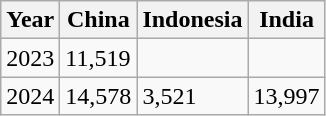<table class="wikitable">
<tr>
<th>Year</th>
<th>China</th>
<th>Indonesia</th>
<th>India</th>
</tr>
<tr>
<td>2023</td>
<td>11,519</td>
<td></td>
<td></td>
</tr>
<tr>
<td>2024</td>
<td>14,578</td>
<td>3,521</td>
<td>13,997</td>
</tr>
</table>
